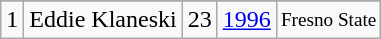<table class="wikitable">
<tr>
</tr>
<tr>
<td>1</td>
<td>Eddie Klaneski</td>
<td>23</td>
<td><a href='#'>1996</a></td>
<td style="font-size:80%;">Fresno State</td>
</tr>
</table>
